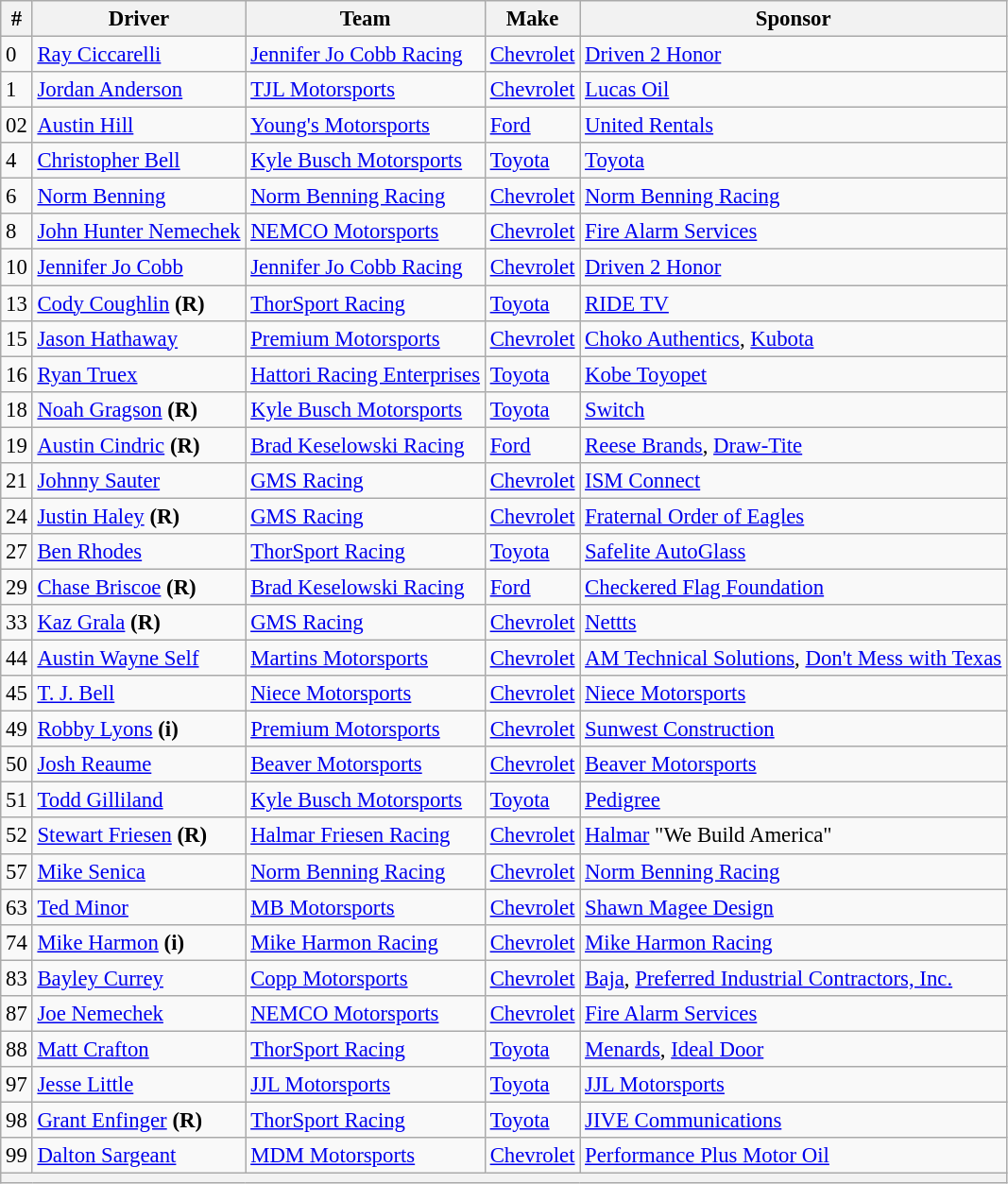<table class="wikitable" style="font-size: 95%;">
<tr>
<th>#</th>
<th>Driver</th>
<th>Team</th>
<th>Make</th>
<th>Sponsor</th>
</tr>
<tr>
<td>0</td>
<td><a href='#'>Ray Ciccarelli</a></td>
<td><a href='#'>Jennifer Jo Cobb Racing</a></td>
<td><a href='#'>Chevrolet</a></td>
<td><a href='#'>Driven 2 Honor</a></td>
</tr>
<tr>
<td>1</td>
<td><a href='#'>Jordan Anderson</a></td>
<td><a href='#'>TJL Motorsports</a></td>
<td><a href='#'>Chevrolet</a></td>
<td><a href='#'>Lucas Oil</a></td>
</tr>
<tr>
<td>02</td>
<td><a href='#'>Austin Hill</a></td>
<td><a href='#'>Young's Motorsports</a></td>
<td><a href='#'>Ford</a></td>
<td><a href='#'>United Rentals</a></td>
</tr>
<tr>
<td>4</td>
<td><a href='#'>Christopher Bell</a></td>
<td><a href='#'>Kyle Busch Motorsports</a></td>
<td><a href='#'>Toyota</a></td>
<td><a href='#'>Toyota</a></td>
</tr>
<tr>
<td>6</td>
<td><a href='#'>Norm Benning</a></td>
<td><a href='#'>Norm Benning Racing</a></td>
<td><a href='#'>Chevrolet</a></td>
<td><a href='#'>Norm Benning Racing</a></td>
</tr>
<tr>
<td>8</td>
<td><a href='#'>John Hunter Nemechek</a></td>
<td><a href='#'>NEMCO Motorsports</a></td>
<td><a href='#'>Chevrolet</a></td>
<td><a href='#'>Fire Alarm Services</a></td>
</tr>
<tr>
<td>10</td>
<td><a href='#'>Jennifer Jo Cobb</a></td>
<td><a href='#'>Jennifer Jo Cobb Racing</a></td>
<td><a href='#'>Chevrolet</a></td>
<td><a href='#'>Driven 2 Honor</a></td>
</tr>
<tr>
<td>13</td>
<td><a href='#'>Cody Coughlin</a> <strong>(R)</strong></td>
<td><a href='#'>ThorSport Racing</a></td>
<td><a href='#'>Toyota</a></td>
<td><a href='#'>RIDE TV</a></td>
</tr>
<tr>
<td>15</td>
<td><a href='#'>Jason Hathaway</a></td>
<td><a href='#'>Premium Motorsports</a></td>
<td><a href='#'>Chevrolet</a></td>
<td><a href='#'>Choko Authentics</a>, <a href='#'>Kubota</a></td>
</tr>
<tr>
<td>16</td>
<td><a href='#'>Ryan Truex</a></td>
<td><a href='#'>Hattori Racing Enterprises</a></td>
<td><a href='#'>Toyota</a></td>
<td><a href='#'>Kobe Toyopet</a></td>
</tr>
<tr>
<td>18</td>
<td><a href='#'>Noah Gragson</a> <strong>(R)</strong></td>
<td><a href='#'>Kyle Busch Motorsports</a></td>
<td><a href='#'>Toyota</a></td>
<td><a href='#'>Switch</a></td>
</tr>
<tr>
<td>19</td>
<td><a href='#'>Austin Cindric</a> <strong>(R)</strong></td>
<td><a href='#'>Brad Keselowski Racing</a></td>
<td><a href='#'>Ford</a></td>
<td><a href='#'>Reese Brands</a>, <a href='#'>Draw-Tite</a></td>
</tr>
<tr>
<td>21</td>
<td><a href='#'>Johnny Sauter</a></td>
<td><a href='#'>GMS Racing</a></td>
<td><a href='#'>Chevrolet</a></td>
<td><a href='#'>ISM Connect</a></td>
</tr>
<tr>
<td>24</td>
<td><a href='#'>Justin Haley</a> <strong>(R)</strong></td>
<td><a href='#'>GMS Racing</a></td>
<td><a href='#'>Chevrolet</a></td>
<td><a href='#'>Fraternal Order of Eagles</a></td>
</tr>
<tr>
<td>27</td>
<td><a href='#'>Ben Rhodes</a></td>
<td><a href='#'>ThorSport Racing</a></td>
<td><a href='#'>Toyota</a></td>
<td><a href='#'>Safelite AutoGlass</a></td>
</tr>
<tr>
<td>29</td>
<td><a href='#'>Chase Briscoe</a> <strong>(R)</strong></td>
<td><a href='#'>Brad Keselowski Racing</a></td>
<td><a href='#'>Ford</a></td>
<td><a href='#'>Checkered Flag Foundation</a></td>
</tr>
<tr>
<td>33</td>
<td><a href='#'>Kaz Grala</a> <strong>(R)</strong></td>
<td><a href='#'>GMS Racing</a></td>
<td><a href='#'>Chevrolet</a></td>
<td><a href='#'>Nettts</a></td>
</tr>
<tr>
<td>44</td>
<td><a href='#'>Austin Wayne Self</a></td>
<td><a href='#'>Martins Motorsports</a></td>
<td><a href='#'>Chevrolet</a></td>
<td><a href='#'>AM Technical Solutions</a>, <a href='#'>Don't Mess with Texas</a></td>
</tr>
<tr>
<td>45</td>
<td><a href='#'>T. J. Bell</a></td>
<td><a href='#'>Niece Motorsports</a></td>
<td><a href='#'>Chevrolet</a></td>
<td><a href='#'>Niece Motorsports</a></td>
</tr>
<tr>
<td>49</td>
<td><a href='#'>Robby Lyons</a> <strong>(i)</strong></td>
<td><a href='#'>Premium Motorsports</a></td>
<td><a href='#'>Chevrolet</a></td>
<td><a href='#'>Sunwest Construction</a></td>
</tr>
<tr>
<td>50</td>
<td><a href='#'>Josh Reaume</a></td>
<td><a href='#'>Beaver Motorsports</a></td>
<td><a href='#'>Chevrolet</a></td>
<td><a href='#'>Beaver Motorsports</a></td>
</tr>
<tr>
<td>51</td>
<td><a href='#'>Todd Gilliland</a></td>
<td><a href='#'>Kyle Busch Motorsports</a></td>
<td><a href='#'>Toyota</a></td>
<td><a href='#'>Pedigree</a></td>
</tr>
<tr>
<td>52</td>
<td><a href='#'>Stewart Friesen</a> <strong>(R)</strong></td>
<td><a href='#'>Halmar Friesen Racing</a></td>
<td><a href='#'>Chevrolet</a></td>
<td><a href='#'>Halmar</a> "We Build America"</td>
</tr>
<tr>
<td>57</td>
<td><a href='#'>Mike Senica</a></td>
<td><a href='#'>Norm Benning Racing</a></td>
<td><a href='#'>Chevrolet</a></td>
<td><a href='#'>Norm Benning Racing</a></td>
</tr>
<tr>
<td>63</td>
<td><a href='#'>Ted Minor</a></td>
<td><a href='#'>MB Motorsports</a></td>
<td><a href='#'>Chevrolet</a></td>
<td><a href='#'>Shawn Magee Design</a></td>
</tr>
<tr>
<td>74</td>
<td><a href='#'>Mike Harmon</a> <strong>(i)</strong></td>
<td><a href='#'>Mike Harmon Racing</a></td>
<td><a href='#'>Chevrolet</a></td>
<td><a href='#'>Mike Harmon Racing</a></td>
</tr>
<tr>
<td>83</td>
<td><a href='#'>Bayley Currey</a></td>
<td><a href='#'>Copp Motorsports</a></td>
<td><a href='#'>Chevrolet</a></td>
<td><a href='#'>Baja</a>, <a href='#'>Preferred Industrial Contractors, Inc.</a></td>
</tr>
<tr>
<td>87</td>
<td><a href='#'>Joe Nemechek</a></td>
<td><a href='#'>NEMCO Motorsports</a></td>
<td><a href='#'>Chevrolet</a></td>
<td><a href='#'>Fire Alarm Services</a></td>
</tr>
<tr>
<td>88</td>
<td><a href='#'>Matt Crafton</a></td>
<td><a href='#'>ThorSport Racing</a></td>
<td><a href='#'>Toyota</a></td>
<td><a href='#'>Menards</a>, <a href='#'>Ideal Door</a></td>
</tr>
<tr>
<td>97</td>
<td><a href='#'>Jesse Little</a></td>
<td><a href='#'>JJL Motorsports</a></td>
<td><a href='#'>Toyota</a></td>
<td><a href='#'>JJL Motorsports</a></td>
</tr>
<tr>
<td>98</td>
<td><a href='#'>Grant Enfinger</a> <strong>(R)</strong></td>
<td><a href='#'>ThorSport Racing</a></td>
<td><a href='#'>Toyota</a></td>
<td><a href='#'>JIVE Communications</a></td>
</tr>
<tr>
<td>99</td>
<td><a href='#'>Dalton Sargeant</a></td>
<td><a href='#'>MDM Motorsports</a></td>
<td><a href='#'>Chevrolet</a></td>
<td><a href='#'>Performance Plus Motor Oil</a></td>
</tr>
<tr>
<th colspan="5"></th>
</tr>
</table>
